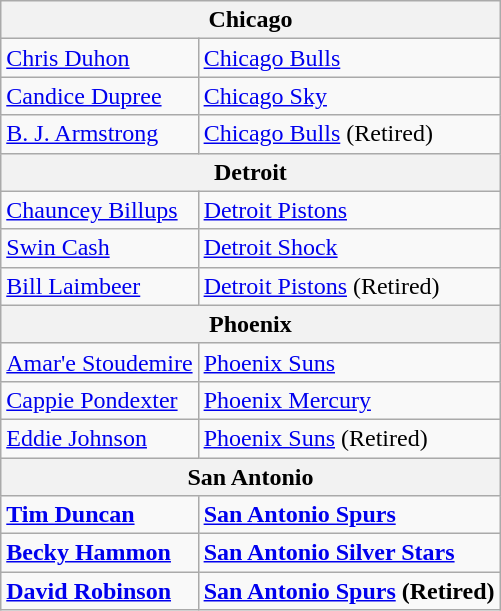<table class="wikitable">
<tr ghfghfghfhfg>
<th colspan="3">Chicago</th>
</tr>
<tr>
<td><a href='#'>Chris Duhon</a></td>
<td><a href='#'>Chicago Bulls</a></td>
</tr>
<tr>
<td><a href='#'>Candice Dupree</a></td>
<td><a href='#'>Chicago Sky</a></td>
</tr>
<tr>
<td><a href='#'>B. J. Armstrong</a></td>
<td><a href='#'>Chicago Bulls</a> (Retired)</td>
</tr>
<tr>
<th colspan="3">Detroit</th>
</tr>
<tr>
<td><a href='#'>Chauncey Billups</a></td>
<td><a href='#'>Detroit Pistons</a></td>
</tr>
<tr>
<td><a href='#'>Swin Cash</a></td>
<td><a href='#'>Detroit Shock</a></td>
</tr>
<tr>
<td><a href='#'>Bill Laimbeer</a></td>
<td><a href='#'>Detroit Pistons</a> (Retired)</td>
</tr>
<tr>
<th colspan="3">Phoenix</th>
</tr>
<tr>
<td><a href='#'>Amar'e Stoudemire</a></td>
<td><a href='#'>Phoenix Suns</a></td>
</tr>
<tr>
<td><a href='#'>Cappie Pondexter</a></td>
<td><a href='#'>Phoenix Mercury</a></td>
</tr>
<tr>
<td><a href='#'>Eddie Johnson</a></td>
<td><a href='#'>Phoenix Suns</a> (Retired)</td>
</tr>
<tr>
<th colspan="3">San Antonio</th>
</tr>
<tr>
<td><strong><a href='#'>Tim Duncan</a></strong></td>
<td><strong><a href='#'>San Antonio Spurs</a></strong></td>
</tr>
<tr>
<td><strong><a href='#'>Becky Hammon</a></strong></td>
<td><strong><a href='#'>San Antonio Silver Stars</a></strong></td>
</tr>
<tr>
<td><strong><a href='#'>David Robinson</a></strong></td>
<td><strong><a href='#'>San Antonio Spurs</a> (Retired)</strong></td>
</tr>
</table>
